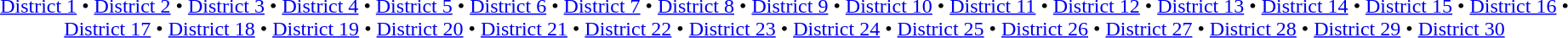<table id=toc class=toc summary=Contents>
<tr>
<td align=center><a href='#'>District 1</a> • <a href='#'>District 2</a> • <a href='#'>District 3</a> • <a href='#'>District 4</a> • <a href='#'>District 5</a> • <a href='#'>District 6</a> • <a href='#'>District 7</a> • <a href='#'>District 8</a> • <a href='#'>District 9</a> • <a href='#'>District 10</a> • <a href='#'>District 11</a> • <a href='#'>District 12</a> • <a href='#'>District 13</a> • <a href='#'>District 14</a> • <a href='#'>District 15</a> • <a href='#'>District 16</a> • <a href='#'>District 17</a> • <a href='#'>District 18</a> • <a href='#'>District 19</a> • <a href='#'>District 20</a> • <a href='#'>District 21</a> • <a href='#'>District 22</a> • <a href='#'>District 23</a> • <a href='#'>District 24</a> • <a href='#'>District 25</a> • <a href='#'>District 26</a> • <a href='#'>District 27</a> • <a href='#'>District 28</a> • <a href='#'>District 29</a> • <a href='#'>District 30</a></td>
</tr>
</table>
